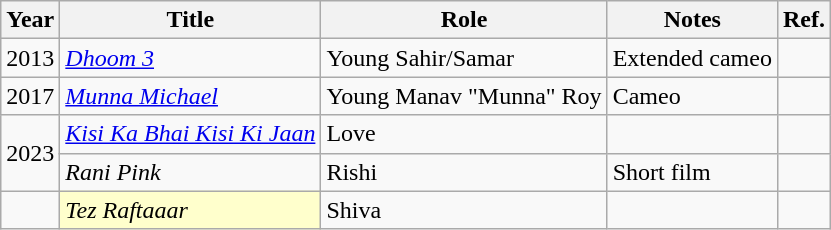<table class="wikitable sortable plainrowheaders">
<tr style="text-align:center;">
<th scope="col">Year</th>
<th scope="col">Title</th>
<th scope="col">Role</th>
<th>Notes</th>
<th>Ref.</th>
</tr>
<tr>
<td>2013</td>
<td><em><a href='#'>Dhoom 3</a></em></td>
<td>Young Sahir/Samar</td>
<td>Extended cameo</td>
<td></td>
</tr>
<tr>
<td>2017</td>
<td scope="row"><em><a href='#'>Munna Michael</a></em></td>
<td>Young Manav "Munna" Roy</td>
<td>Cameo</td>
<td></td>
</tr>
<tr>
<td rowspan="2">2023</td>
<td><em><a href='#'>Kisi Ka Bhai Kisi Ki Jaan</a></em></td>
<td>Love</td>
<td></td>
<td></td>
</tr>
<tr>
<td><em>Rani Pink</em></td>
<td>Rishi</td>
<td>Short film</td>
<td></td>
</tr>
<tr>
<td></td>
<td style="background:#FFFFCC;"><em>Tez Raftaaar</em> </td>
<td>Shiva</td>
<td></td>
<td></td>
</tr>
</table>
